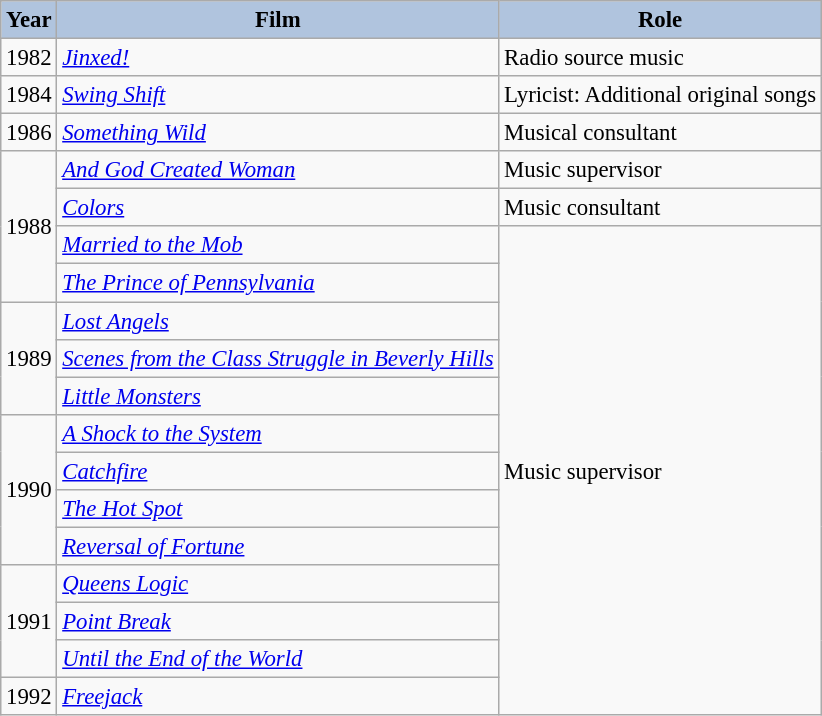<table class="wikitable" style="font-size:95%;">
<tr>
<th style="background:#B0C4DE;">Year</th>
<th style="background:#B0C4DE;">Film</th>
<th style="background:#B0C4DE;">Role</th>
</tr>
<tr>
<td>1982</td>
<td><em><a href='#'>Jinxed!</a></em></td>
<td>Radio source music</td>
</tr>
<tr>
<td>1984</td>
<td><em><a href='#'>Swing Shift</a></em></td>
<td>Lyricist: Additional original songs</td>
</tr>
<tr>
<td>1986</td>
<td><em><a href='#'>Something Wild</a></em></td>
<td>Musical consultant</td>
</tr>
<tr>
<td rowspan=4>1988</td>
<td><em><a href='#'>And God Created Woman</a></em></td>
<td>Music supervisor</td>
</tr>
<tr>
<td><em><a href='#'>Colors</a></em></td>
<td>Music consultant</td>
</tr>
<tr>
<td><em><a href='#'>Married to the Mob</a></em></td>
<td rowspan=13>Music supervisor</td>
</tr>
<tr>
<td><em><a href='#'>The Prince of Pennsylvania</a></em></td>
</tr>
<tr>
<td rowspan=3>1989</td>
<td><em><a href='#'>Lost Angels</a></em></td>
</tr>
<tr>
<td><em><a href='#'>Scenes from the Class Struggle in Beverly Hills</a></em></td>
</tr>
<tr>
<td><em><a href='#'>Little Monsters</a></em></td>
</tr>
<tr>
<td rowspan=4>1990</td>
<td><em><a href='#'>A Shock to the System</a></em></td>
</tr>
<tr>
<td><em><a href='#'>Catchfire</a></em></td>
</tr>
<tr>
<td><em><a href='#'>The Hot Spot</a></em></td>
</tr>
<tr>
<td><em><a href='#'>Reversal of Fortune</a></em></td>
</tr>
<tr>
<td rowspan=3>1991</td>
<td><em><a href='#'>Queens Logic</a></em></td>
</tr>
<tr>
<td><em><a href='#'>Point Break</a></em></td>
</tr>
<tr>
<td><em><a href='#'>Until the End of the World</a></em></td>
</tr>
<tr>
<td>1992</td>
<td><em><a href='#'>Freejack</a></em></td>
</tr>
</table>
